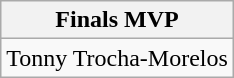<table class="wikitable" style="text-align: center; margin: 0 auto;">
<tr>
<th>Finals MVP</th>
</tr>
<tr>
<td>Tonny Trocha-Morelos</td>
</tr>
</table>
